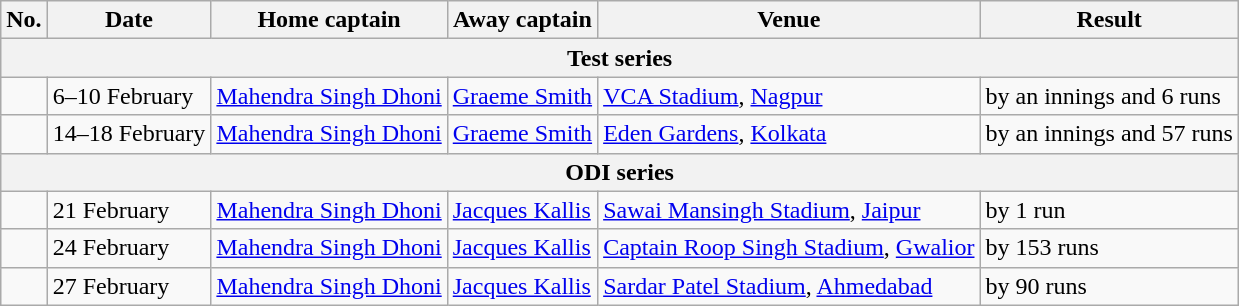<table class="wikitable">
<tr>
<th>No.</th>
<th>Date</th>
<th>Home captain</th>
<th>Away captain</th>
<th>Venue</th>
<th>Result</th>
</tr>
<tr>
<th colspan="9">Test series</th>
</tr>
<tr>
<td></td>
<td>6–10 February</td>
<td><a href='#'>Mahendra Singh Dhoni</a></td>
<td><a href='#'>Graeme Smith</a></td>
<td><a href='#'>VCA Stadium</a>, <a href='#'>Nagpur</a></td>
<td> by an innings and 6 runs</td>
</tr>
<tr>
<td></td>
<td>14–18 February</td>
<td><a href='#'>Mahendra Singh Dhoni</a></td>
<td><a href='#'>Graeme Smith</a></td>
<td><a href='#'>Eden Gardens</a>, <a href='#'>Kolkata</a></td>
<td> by an innings and 57 runs</td>
</tr>
<tr>
<th colspan="9">ODI series</th>
</tr>
<tr>
<td></td>
<td>21 February</td>
<td><a href='#'>Mahendra Singh Dhoni</a></td>
<td><a href='#'>Jacques Kallis</a></td>
<td><a href='#'>Sawai Mansingh Stadium</a>, <a href='#'>Jaipur</a></td>
<td> by 1 run</td>
</tr>
<tr>
<td></td>
<td>24 February</td>
<td><a href='#'>Mahendra Singh Dhoni</a></td>
<td><a href='#'>Jacques Kallis</a></td>
<td><a href='#'>Captain Roop Singh Stadium</a>, <a href='#'>Gwalior</a></td>
<td> by 153 runs</td>
</tr>
<tr>
<td></td>
<td>27 February</td>
<td><a href='#'>Mahendra Singh Dhoni</a></td>
<td><a href='#'>Jacques Kallis</a></td>
<td><a href='#'>Sardar Patel Stadium</a>, <a href='#'>Ahmedabad</a></td>
<td> by 90 runs</td>
</tr>
</table>
